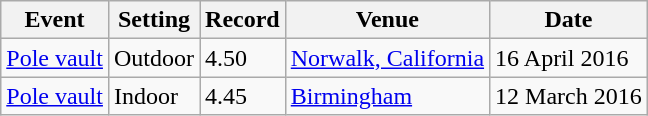<table class="wikitable">
<tr>
<th>Event</th>
<th>Setting</th>
<th>Record</th>
<th>Venue</th>
<th>Date</th>
</tr>
<tr>
<td><a href='#'>Pole vault</a></td>
<td>Outdoor</td>
<td>4.50</td>
<td><a href='#'>Norwalk, California</a></td>
<td>16 April 2016</td>
</tr>
<tr>
<td><a href='#'>Pole vault</a></td>
<td>Indoor</td>
<td>4.45</td>
<td><a href='#'>Birmingham</a></td>
<td>12 March 2016</td>
</tr>
</table>
